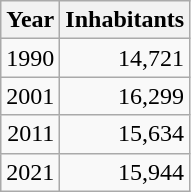<table cellspacing="0" cellpadding="0">
<tr>
<td valign="top"><br><table class="wikitable sortable zebra hintergrundfarbe5">
<tr>
<th>Year</th>
<th>Inhabitants</th>
</tr>
<tr align="right">
<td>1990</td>
<td>14,721</td>
</tr>
<tr align="right">
<td>2001</td>
<td>16,299</td>
</tr>
<tr align="right">
<td>2011</td>
<td>15,634</td>
</tr>
<tr align="right">
<td>2021</td>
<td>15,944</td>
</tr>
</table>
</td>
</tr>
</table>
